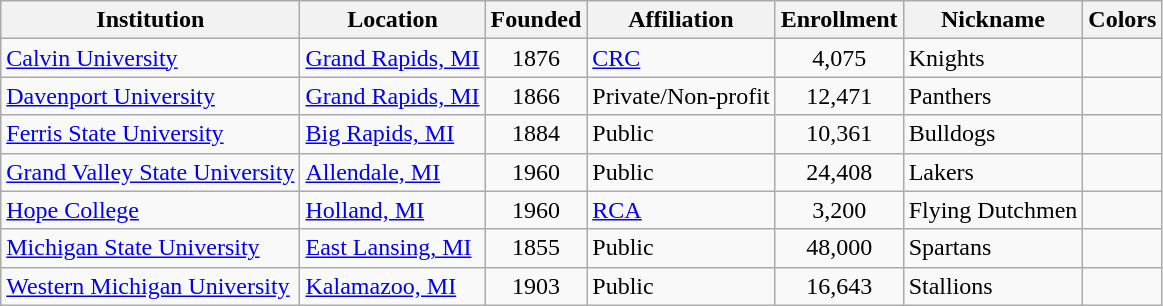<table class="wikitable sortable">
<tr>
<th>Institution</th>
<th>Location</th>
<th>Founded</th>
<th>Affiliation</th>
<th>Enrollment</th>
<th>Nickname</th>
<th>Colors</th>
</tr>
<tr>
<td><a href='#'>Calvin University</a></td>
<td><a href='#'>Grand Rapids, MI</a></td>
<td align=center>1876</td>
<td><a href='#'>CRC</a></td>
<td align=center>4,075</td>
<td>Knights</td>
<td> </td>
</tr>
<tr>
<td><a href='#'>Davenport University</a></td>
<td><a href='#'>Grand Rapids, MI</a></td>
<td align=center>1866</td>
<td>Private/Non-profit</td>
<td align=center>12,471</td>
<td>Panthers</td>
<td> </td>
</tr>
<tr>
<td><a href='#'>Ferris State University</a></td>
<td><a href='#'>Big Rapids, MI</a></td>
<td align=center>1884</td>
<td>Public</td>
<td align=center>10,361</td>
<td>Bulldogs</td>
<td> </td>
</tr>
<tr>
<td><a href='#'>Grand Valley State University</a></td>
<td><a href='#'>Allendale, MI</a></td>
<td align=center>1960</td>
<td>Public</td>
<td align=center>24,408</td>
<td>Lakers</td>
<td> </td>
</tr>
<tr>
<td><a href='#'>Hope College</a></td>
<td><a href='#'>Holland, MI</a></td>
<td align=center>1960</td>
<td><a href='#'>RCA</a></td>
<td align=center>3,200</td>
<td>Flying Dutchmen</td>
<td> </td>
</tr>
<tr>
<td><a href='#'>Michigan State University</a></td>
<td><a href='#'>East Lansing, MI</a></td>
<td align=center>1855</td>
<td>Public</td>
<td Align=center>48,000</td>
<td>Spartans</td>
<td> </td>
</tr>
<tr>
<td><a href='#'>Western Michigan University</a></td>
<td><a href='#'>Kalamazoo, MI</a></td>
<td align=center>1903</td>
<td>Public</td>
<td align=center>16,643</td>
<td>Stallions</td>
<td> </td>
</tr>
</table>
